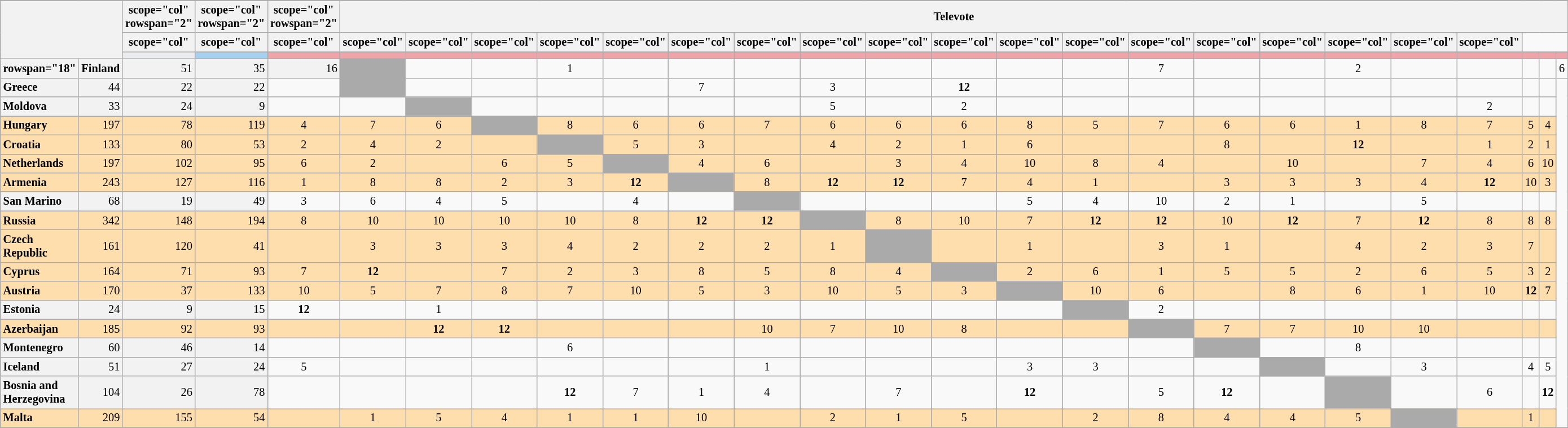<table class="wikitable plainrowheaders" style="text-align:center; font-size:85%;">
<tr>
</tr>
<tr>
<td colspan="2" rowspan="3" style="background: #F2F2F2;"></td>
<th>scope="col" rowspan="2" </th>
<th>scope="col" rowspan="2" </th>
<th>scope="col" rowspan="2" </th>
<th scope="col" colspan="21">Televote</th>
</tr>
<tr>
<th>scope="col" </th>
<th>scope="col" </th>
<th>scope="col" </th>
<th>scope="col" </th>
<th>scope="col" </th>
<th>scope="col" </th>
<th>scope="col" </th>
<th>scope="col" </th>
<th>scope="col" </th>
<th>scope="col" </th>
<th>scope="col" </th>
<th>scope="col" </th>
<th>scope="col" </th>
<th>scope="col" </th>
<th>scope="col" </th>
<th>scope="col" </th>
<th>scope="col" </th>
<th>scope="col" </th>
<th>scope="col" </th>
<th>scope="col" </th>
<th>scope="col" </th>
</tr>
<tr>
<td style="height:2px; background:#eaecf0; border-top:1px solid transparent;"></td>
<td style="background:#A4D1EF;"></td>
<td style="background:#EFA4A9;"></td>
<th style="background:#EFA4A9;"></th>
<th style="background:#EFA4A9;"></th>
<th style="background:#EFA4A9;"></th>
<th style="background:#EFA4A9;"></th>
<th style="background:#EFA4A9;"></th>
<th style="background:#EFA4A9;"></th>
<th style="background:#EFA4A9;"></th>
<th style="background:#EFA4A9;"></th>
<th style="background:#EFA4A9;"></th>
<th style="background:#EFA4A9;"></th>
<th style="background:#EFA4A9;"></th>
<th style="background:#EFA4A9;"></th>
<th style="background:#EFA4A9;"></th>
<th style="background:#EFA4A9;"></th>
<th style="background:#EFA4A9;"></th>
<th style="background:#EFA4A9;"></th>
<th style="background:#EFA4A9;"></th>
<th style="background:#EFA4A9;"></th>
<th style="background:#EFA4A9;"></th>
<th style="background:#EFA4A9;"></th>
<th style="background:#EFA4A9;"></th>
</tr>
<tr>
<th>rowspan="18" </th>
<th scope="row" style="text-align:left; background:#f2f2f2;">Finland</th>
<td style="text-align:right; background:#f2f2f2;">51</td>
<td style="text-align:right; background:#f2f2f2;">35</td>
<td style="text-align:right; background:#f2f2f2;">16</td>
<td style="background:#AAAAAA;"></td>
<td></td>
<td></td>
<td>1</td>
<td></td>
<td></td>
<td></td>
<td></td>
<td></td>
<td></td>
<td></td>
<td></td>
<td>7</td>
<td></td>
<td></td>
<td>2</td>
<td></td>
<td></td>
<td></td>
<td></td>
<td>6</td>
</tr>
<tr>
<th scope="row" style="text-align:left; background:#f2f2f2;">Greece</th>
<td style="text-align:right; background:#f2f2f2;">44</td>
<td style="text-align:right; background:#f2f2f2;">22</td>
<td style="text-align:right; background:#f2f2f2;">22</td>
<td></td>
<td style="background:#AAAAAA;"></td>
<td></td>
<td></td>
<td></td>
<td></td>
<td>7</td>
<td></td>
<td>3</td>
<td></td>
<td><strong>12</strong></td>
<td></td>
<td></td>
<td></td>
<td></td>
<td></td>
<td></td>
<td></td>
<td></td>
<td></td>
<td></td>
</tr>
<tr>
<th scope="row" style="text-align:left; background:#f2f2f2;">Moldova</th>
<td style="text-align:right; background:#f2f2f2;">33</td>
<td style="text-align:right; background:#f2f2f2;">24</td>
<td style="text-align:right; background:#f2f2f2;">9</td>
<td></td>
<td></td>
<td style="background:#AAAAAA;"></td>
<td></td>
<td></td>
<td></td>
<td></td>
<td></td>
<td>5</td>
<td></td>
<td>2</td>
<td></td>
<td></td>
<td></td>
<td></td>
<td></td>
<td></td>
<td></td>
<td>2</td>
<td></td>
<td></td>
</tr>
<tr style="background:#ffdead;">
<td scope="row" style="text-align:left; font-weight:bold; background:#ffdead;">Hungary</td>
<td style="text-align:right;">197</td>
<td style="text-align:right;">78</td>
<td style="text-align:right;">119</td>
<td>4</td>
<td>7</td>
<td>6</td>
<td style="background:#AAAAAA;"></td>
<td>8</td>
<td>6</td>
<td>6</td>
<td>7</td>
<td>6</td>
<td>6</td>
<td>6</td>
<td>8</td>
<td>5</td>
<td>7</td>
<td>6</td>
<td>6</td>
<td>1</td>
<td>8</td>
<td>7</td>
<td>5</td>
<td>4</td>
</tr>
<tr style="background:#ffdead;">
<td scope="row" style="text-align:left; font-weight:bold; background:#ffdead;">Croatia</td>
<td style="text-align:right;">133</td>
<td style="text-align:right;">80</td>
<td style="text-align:right;">53</td>
<td>2</td>
<td>4</td>
<td>2</td>
<td></td>
<td style="background:#AAAAAA;"></td>
<td>5</td>
<td>3</td>
<td></td>
<td>4</td>
<td>2</td>
<td>1</td>
<td>6</td>
<td></td>
<td></td>
<td>8</td>
<td></td>
<td><strong>12</strong></td>
<td></td>
<td>1</td>
<td>2</td>
<td>1</td>
</tr>
<tr style="background:#ffdead;">
<td scope="row" style="text-align:left; font-weight:bold; background:#ffdead;">Netherlands</td>
<td style="text-align:right;">197</td>
<td style="text-align:right;">102</td>
<td style="text-align:right;">95</td>
<td>6</td>
<td>2</td>
<td></td>
<td>6</td>
<td>5</td>
<td style="background:#AAAAAA;"></td>
<td>4</td>
<td>6</td>
<td></td>
<td>3</td>
<td>4</td>
<td>10</td>
<td>8</td>
<td>4</td>
<td></td>
<td>10</td>
<td></td>
<td>7</td>
<td>4</td>
<td>6</td>
<td>10</td>
</tr>
<tr style="background:#ffdead;">
<td scope="row" style="text-align:left; font-weight:bold; background:#ffdead;">Armenia</td>
<td style="text-align:right;">243</td>
<td style="text-align:right;">127</td>
<td style="text-align:right;">116</td>
<td>1</td>
<td>8</td>
<td>8</td>
<td>2</td>
<td>3</td>
<td><strong>12</strong></td>
<td style="background:#AAAAAA;"></td>
<td>8</td>
<td><strong>12</strong></td>
<td><strong>12</strong></td>
<td>7</td>
<td>4</td>
<td>1</td>
<td></td>
<td>3</td>
<td>3</td>
<td>3</td>
<td>4</td>
<td><strong>12</strong></td>
<td>10</td>
<td>3</td>
</tr>
<tr>
<th scope="row" style="text-align:left; background:#f2f2f2;">San Marino</th>
<td style="text-align:right; background:#f2f2f2;">68</td>
<td style="text-align:right; background:#f2f2f2;">19</td>
<td style="text-align:right; background:#f2f2f2;">49</td>
<td>3</td>
<td>6</td>
<td>4</td>
<td>5</td>
<td></td>
<td>4</td>
<td></td>
<td style="background:#AAAAAA;"></td>
<td></td>
<td></td>
<td></td>
<td>5</td>
<td>4</td>
<td>10</td>
<td>2</td>
<td>1</td>
<td></td>
<td>5</td>
<td></td>
<td></td>
<td></td>
</tr>
<tr style="background:#ffdead;">
<td scope="row" style="text-align:left; font-weight:bold; background:#ffdead;">Russia</td>
<td style="text-align:right;">342</td>
<td style="text-align:right;">148</td>
<td style="text-align:right;">194</td>
<td>8</td>
<td>10</td>
<td>10</td>
<td>10</td>
<td>10</td>
<td>8</td>
<td><strong>12</strong></td>
<td><strong>12</strong></td>
<td style="background:#AAAAAA;"></td>
<td>8</td>
<td>10</td>
<td>7</td>
<td><strong>12</strong></td>
<td><strong>12</strong></td>
<td>10</td>
<td><strong>12</strong></td>
<td>7</td>
<td><strong>12</strong></td>
<td>8</td>
<td>8</td>
<td>8</td>
</tr>
<tr style="background:#ffdead;">
<td scope="row" style="text-align:left; font-weight:bold; background:#ffdead;">Czech Republic</td>
<td style="text-align:right;">161</td>
<td style="text-align:right;">120</td>
<td style="text-align:right;">41</td>
<td></td>
<td>3</td>
<td>3</td>
<td>3</td>
<td>4</td>
<td>2</td>
<td>2</td>
<td>2</td>
<td>1</td>
<td style="background:#AAAAAA;"></td>
<td></td>
<td>1</td>
<td></td>
<td>3</td>
<td>1</td>
<td></td>
<td>4</td>
<td>2</td>
<td>3</td>
<td>7</td>
<td></td>
</tr>
<tr style="background:#ffdead;">
<td scope="row" style="text-align:left; font-weight:bold; background:#ffdead;">Cyprus</td>
<td style="text-align:right;">164</td>
<td style="text-align:right;">71</td>
<td style="text-align:right;">93</td>
<td>7</td>
<td><strong>12</strong></td>
<td></td>
<td>7</td>
<td>2</td>
<td>3</td>
<td>8</td>
<td>5</td>
<td>8</td>
<td>4</td>
<td style="background:#AAAAAA;"></td>
<td>2</td>
<td>6</td>
<td>1</td>
<td>5</td>
<td>5</td>
<td>2</td>
<td>6</td>
<td>5</td>
<td>3</td>
<td>2</td>
</tr>
<tr style="background:#ffdead;">
<td scope="row" style="text-align:left; font-weight:bold; background:#ffdead;">Austria</td>
<td style="text-align:right;">170</td>
<td style="text-align:right;">37</td>
<td style="text-align:right;">133</td>
<td>10</td>
<td>5</td>
<td>7</td>
<td>8</td>
<td>7</td>
<td>10</td>
<td>5</td>
<td>3</td>
<td>10</td>
<td>5</td>
<td>3</td>
<td style="background:#AAAAAA;"></td>
<td>10</td>
<td>6</td>
<td></td>
<td>8</td>
<td>6</td>
<td>1</td>
<td>10</td>
<td><strong>12</strong></td>
<td>7</td>
</tr>
<tr>
<th scope="row" style="text-align:left; background:#f2f2f2;">Estonia</th>
<td style="text-align:right; background:#f2f2f2;">24</td>
<td style="text-align:right; background:#f2f2f2;">9</td>
<td style="text-align:right; background:#f2f2f2;">15</td>
<td><strong>12</strong></td>
<td></td>
<td>1</td>
<td></td>
<td></td>
<td></td>
<td></td>
<td></td>
<td></td>
<td></td>
<td></td>
<td></td>
<td style="background:#AAAAAA;"></td>
<td>2</td>
<td></td>
<td></td>
<td></td>
<td></td>
<td></td>
<td></td>
<td></td>
</tr>
<tr style="background:#ffdead;">
<td scope="row" style="text-align:left; font-weight:bold; background:#ffdead;">Azerbaijan</td>
<td style="text-align:right;">185</td>
<td style="text-align:right;">92</td>
<td style="text-align:right;">93</td>
<td></td>
<td></td>
<td><strong>12</strong></td>
<td><strong>12</strong></td>
<td></td>
<td></td>
<td></td>
<td>10</td>
<td>7</td>
<td>10</td>
<td>8</td>
<td></td>
<td></td>
<td style="background:#AAAAAA;"></td>
<td>7</td>
<td>7</td>
<td>10</td>
<td>10</td>
<td></td>
<td></td>
<td></td>
</tr>
<tr>
<th scope="row" style="text-align:left; background:#f2f2f2;">Montenegro</th>
<td style="text-align:right; background:#f2f2f2;">60</td>
<td style="text-align:right; background:#f2f2f2;">46</td>
<td style="text-align:right; background:#f2f2f2;">14</td>
<td></td>
<td></td>
<td></td>
<td></td>
<td>6</td>
<td></td>
<td></td>
<td></td>
<td></td>
<td></td>
<td></td>
<td></td>
<td></td>
<td></td>
<td style="background:#AAAAAA;"></td>
<td></td>
<td>8</td>
<td></td>
<td></td>
<td></td>
<td></td>
</tr>
<tr>
<th scope="row" style="text-align:left; background:#f2f2f2;">Iceland</th>
<td style="text-align:right; background:#f2f2f2;">51</td>
<td style="text-align:right; background:#f2f2f2;">27</td>
<td style="text-align:right; background:#f2f2f2;">24</td>
<td>5</td>
<td></td>
<td></td>
<td></td>
<td></td>
<td></td>
<td></td>
<td>1</td>
<td></td>
<td></td>
<td></td>
<td>3</td>
<td>3</td>
<td></td>
<td></td>
<td style="background:#AAAAAA;"></td>
<td></td>
<td>3</td>
<td></td>
<td>4</td>
<td>5</td>
</tr>
<tr>
<th scope="row" style="text-align:left; background:#f2f2f2;">Bosnia and Herzegovina</th>
<td style="text-align:right; background:#f2f2f2;">104</td>
<td style="text-align:right; background:#f2f2f2;">26</td>
<td style="text-align:right; background:#f2f2f2;">78</td>
<td></td>
<td></td>
<td></td>
<td></td>
<td><strong>12</strong></td>
<td>7</td>
<td>1</td>
<td>4</td>
<td></td>
<td>7</td>
<td></td>
<td><strong>12</strong></td>
<td></td>
<td>5</td>
<td><strong>12</strong></td>
<td></td>
<td style="background:#AAAAAA;"></td>
<td></td>
<td>6</td>
<td></td>
<td><strong>12</strong></td>
</tr>
<tr style="background:#ffdead;">
<td scope="row" style="text-align:left; font-weight:bold; background:#ffdead;">Malta</td>
<td style="text-align:right;">209</td>
<td style="text-align:right;">155</td>
<td style="text-align:right;">54</td>
<td></td>
<td>1</td>
<td>5</td>
<td>4</td>
<td>1</td>
<td>1</td>
<td>10</td>
<td></td>
<td>2</td>
<td>1</td>
<td>5</td>
<td></td>
<td>2</td>
<td>8</td>
<td>4</td>
<td>4</td>
<td>5</td>
<td style="background:#AAAAAA;"></td>
<td></td>
<td>1</td>
<td></td>
</tr>
</table>
